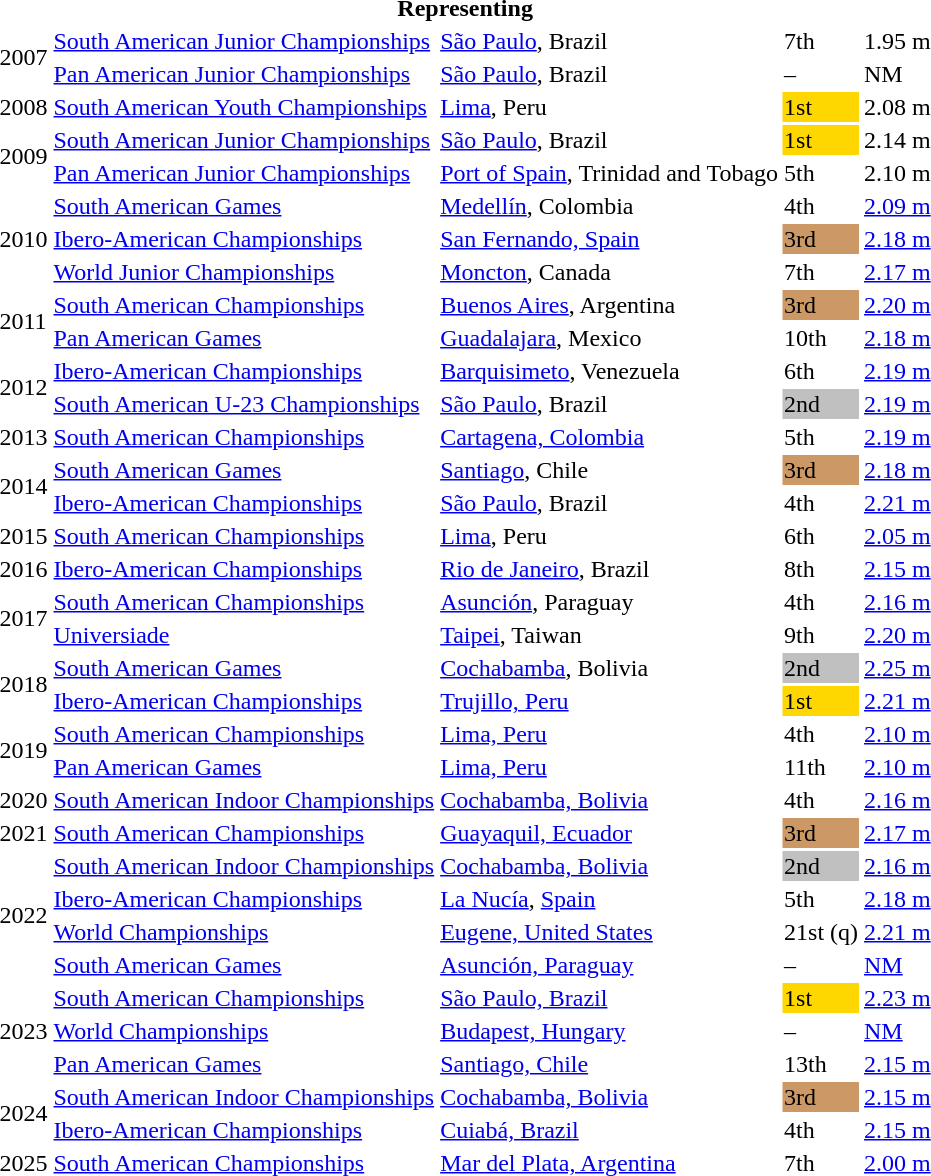<table>
<tr>
<th colspan="5">Representing </th>
</tr>
<tr>
<td rowspan=2>2007</td>
<td><a href='#'>South American Junior Championships</a></td>
<td><a href='#'>São Paulo</a>, Brazil</td>
<td>7th</td>
<td>1.95 m</td>
</tr>
<tr>
<td><a href='#'>Pan American Junior Championships</a></td>
<td><a href='#'>São Paulo</a>, Brazil</td>
<td>–</td>
<td>NM</td>
</tr>
<tr>
<td>2008</td>
<td><a href='#'>South American Youth Championships</a></td>
<td><a href='#'>Lima</a>, Peru</td>
<td bgcolor=gold>1st</td>
<td>2.08 m</td>
</tr>
<tr>
<td rowspan=2>2009</td>
<td><a href='#'>South American Junior Championships</a></td>
<td><a href='#'>São Paulo</a>, Brazil</td>
<td bgcolor=gold>1st</td>
<td>2.14 m</td>
</tr>
<tr>
<td><a href='#'>Pan American Junior Championships</a></td>
<td><a href='#'>Port of Spain</a>, Trinidad and Tobago</td>
<td>5th</td>
<td>2.10 m</td>
</tr>
<tr>
<td rowspan=3>2010</td>
<td><a href='#'>South American Games</a></td>
<td><a href='#'>Medellín</a>, Colombia</td>
<td>4th</td>
<td><a href='#'>2.09 m</a></td>
</tr>
<tr>
<td><a href='#'>Ibero-American Championships</a></td>
<td><a href='#'>San Fernando, Spain</a></td>
<td bgcolor=cc9966>3rd</td>
<td><a href='#'>2.18 m</a></td>
</tr>
<tr>
<td><a href='#'>World Junior Championships</a></td>
<td><a href='#'>Moncton</a>, Canada</td>
<td>7th</td>
<td><a href='#'>2.17 m</a></td>
</tr>
<tr>
<td rowspan=2>2011</td>
<td><a href='#'>South American Championships</a></td>
<td><a href='#'>Buenos Aires</a>, Argentina</td>
<td bgcolor=cc9966>3rd</td>
<td><a href='#'>2.20 m</a></td>
</tr>
<tr>
<td><a href='#'>Pan American Games</a></td>
<td><a href='#'>Guadalajara</a>, Mexico</td>
<td>10th</td>
<td><a href='#'>2.18 m</a></td>
</tr>
<tr>
<td rowspan=2>2012</td>
<td><a href='#'>Ibero-American Championships</a></td>
<td><a href='#'>Barquisimeto</a>, Venezuela</td>
<td>6th</td>
<td><a href='#'>2.19 m</a></td>
</tr>
<tr>
<td><a href='#'>South American U-23 Championships</a></td>
<td><a href='#'>São Paulo</a>, Brazil</td>
<td bgcolor=silver>2nd</td>
<td><a href='#'>2.19 m</a></td>
</tr>
<tr>
<td>2013</td>
<td><a href='#'>South American Championships</a></td>
<td><a href='#'>Cartagena, Colombia</a></td>
<td>5th</td>
<td><a href='#'>2.19 m</a></td>
</tr>
<tr>
<td rowspan=2>2014</td>
<td><a href='#'>South American Games</a></td>
<td><a href='#'>Santiago</a>, Chile</td>
<td bgcolor=cc9966>3rd</td>
<td><a href='#'>2.18 m</a></td>
</tr>
<tr>
<td><a href='#'>Ibero-American Championships</a></td>
<td><a href='#'>São Paulo</a>, Brazil</td>
<td>4th</td>
<td><a href='#'>2.21 m</a></td>
</tr>
<tr>
<td>2015</td>
<td><a href='#'>South American Championships</a></td>
<td><a href='#'>Lima</a>, Peru</td>
<td>6th</td>
<td><a href='#'>2.05 m</a></td>
</tr>
<tr>
<td>2016</td>
<td><a href='#'>Ibero-American Championships</a></td>
<td><a href='#'>Rio de Janeiro</a>, Brazil</td>
<td>8th</td>
<td><a href='#'>2.15 m</a></td>
</tr>
<tr>
<td rowspan=2>2017</td>
<td><a href='#'>South American Championships</a></td>
<td><a href='#'>Asunción</a>, Paraguay</td>
<td>4th</td>
<td><a href='#'>2.16 m</a></td>
</tr>
<tr>
<td><a href='#'>Universiade</a></td>
<td><a href='#'>Taipei</a>, Taiwan</td>
<td>9th</td>
<td><a href='#'>2.20 m</a></td>
</tr>
<tr>
<td rowspan=2>2018</td>
<td><a href='#'>South American Games</a></td>
<td><a href='#'>Cochabamba</a>, Bolivia</td>
<td bgcolor=silver>2nd</td>
<td><a href='#'>2.25 m</a></td>
</tr>
<tr>
<td><a href='#'>Ibero-American Championships</a></td>
<td><a href='#'>Trujillo, Peru</a></td>
<td bgcolor=gold>1st</td>
<td><a href='#'>2.21 m</a></td>
</tr>
<tr>
<td rowspan=2>2019</td>
<td><a href='#'>South American Championships</a></td>
<td><a href='#'>Lima, Peru</a></td>
<td>4th</td>
<td><a href='#'>2.10 m</a></td>
</tr>
<tr>
<td><a href='#'>Pan American Games</a></td>
<td><a href='#'>Lima, Peru</a></td>
<td>11th</td>
<td><a href='#'>2.10 m</a></td>
</tr>
<tr>
<td>2020</td>
<td><a href='#'>South American Indoor Championships</a></td>
<td><a href='#'>Cochabamba, Bolivia</a></td>
<td>4th</td>
<td><a href='#'>2.16 m</a></td>
</tr>
<tr>
<td>2021</td>
<td><a href='#'>South American Championships</a></td>
<td><a href='#'>Guayaquil, Ecuador</a></td>
<td bgcolor=cc9966>3rd</td>
<td><a href='#'>2.17 m</a></td>
</tr>
<tr>
<td rowspan=4>2022</td>
<td><a href='#'>South American Indoor Championships</a></td>
<td><a href='#'>Cochabamba, Bolivia</a></td>
<td bgcolor=silver>2nd</td>
<td><a href='#'>2.16 m</a></td>
</tr>
<tr>
<td><a href='#'>Ibero-American Championships</a></td>
<td><a href='#'>La Nucía</a>, <a href='#'>Spain</a></td>
<td>5th</td>
<td><a href='#'>2.18 m</a></td>
</tr>
<tr>
<td><a href='#'>World Championships</a></td>
<td><a href='#'>Eugene, United States</a></td>
<td>21st (q)</td>
<td><a href='#'>2.21 m</a></td>
</tr>
<tr>
<td><a href='#'>South American Games</a></td>
<td><a href='#'>Asunción, Paraguay</a></td>
<td>–</td>
<td><a href='#'>NM</a></td>
</tr>
<tr>
<td rowspan=3>2023</td>
<td><a href='#'>South American Championships</a></td>
<td><a href='#'>São Paulo, Brazil</a></td>
<td bgcolor=gold>1st</td>
<td><a href='#'>2.23 m</a></td>
</tr>
<tr>
<td><a href='#'>World Championships</a></td>
<td><a href='#'>Budapest, Hungary</a></td>
<td>–</td>
<td><a href='#'>NM</a></td>
</tr>
<tr>
<td><a href='#'>Pan American Games</a></td>
<td><a href='#'>Santiago, Chile</a></td>
<td>13th</td>
<td><a href='#'>2.15 m</a></td>
</tr>
<tr>
<td rowspan=2>2024</td>
<td><a href='#'>South American Indoor Championships</a></td>
<td><a href='#'>Cochabamba, Bolivia</a></td>
<td bgcolor=cc9966>3rd</td>
<td><a href='#'>2.15 m</a></td>
</tr>
<tr>
<td><a href='#'>Ibero-American Championships</a></td>
<td><a href='#'>Cuiabá, Brazil</a></td>
<td>4th</td>
<td><a href='#'>2.15 m</a></td>
</tr>
<tr>
<td>2025</td>
<td><a href='#'>South American Championships</a></td>
<td><a href='#'>Mar del Plata, Argentina</a></td>
<td>7th</td>
<td><a href='#'>2.00 m</a></td>
</tr>
</table>
